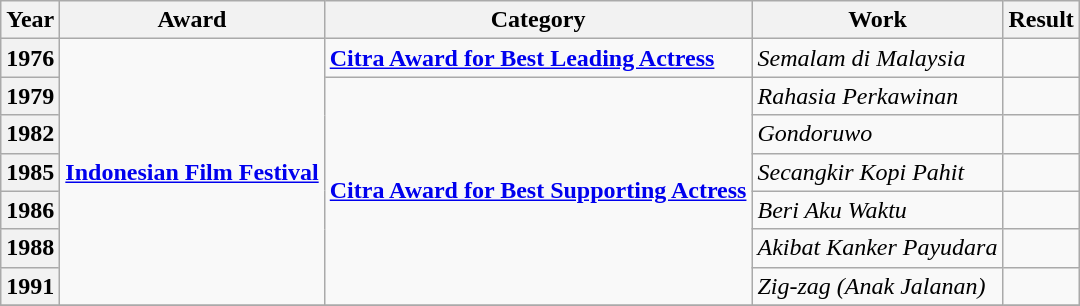<table class="wikitable sortable">
<tr>
<th>Year</th>
<th>Award</th>
<th>Category</th>
<th>Work</th>
<th>Result</th>
</tr>
<tr>
<th>1976</th>
<td rowspan= "7"><strong><a href='#'>Indonesian Film Festival</a></strong></td>
<td><strong><a href='#'>Citra Award for Best Leading Actress</a></strong></td>
<td><em>Semalam di Malaysia</em></td>
<td></td>
</tr>
<tr>
<th>1979</th>
<td rowspan= "6"><strong><a href='#'>Citra Award for Best Supporting Actress</a></strong></td>
<td><em>Rahasia Perkawinan</em></td>
<td></td>
</tr>
<tr>
<th>1982</th>
<td><em>Gondoruwo</em></td>
<td></td>
</tr>
<tr>
<th>1985</th>
<td><em>Secangkir Kopi Pahit</em></td>
<td></td>
</tr>
<tr>
<th>1986</th>
<td><em>Beri Aku Waktu</em></td>
<td></td>
</tr>
<tr>
<th>1988</th>
<td><em>Akibat Kanker Payudara</em></td>
<td></td>
</tr>
<tr>
<th>1991</th>
<td><em>Zig-zag (Anak Jalanan)</em></td>
<td></td>
</tr>
<tr>
</tr>
</table>
